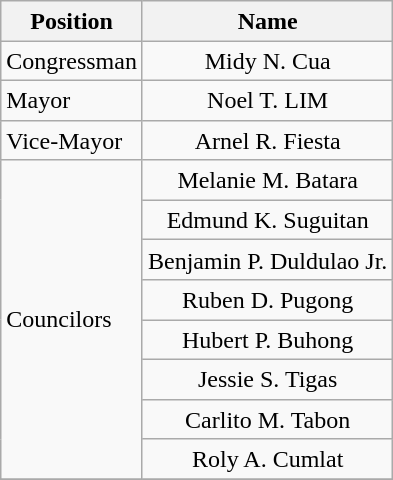<table class="wikitable" style="line-height:1.20em; font-size:100%;">
<tr>
<th>Position</th>
<th>Name</th>
</tr>
<tr>
<td>Congressman</td>
<td style="text-align:center;">Midy N. Cua</td>
</tr>
<tr>
<td>Mayor</td>
<td style="text-align:center;">Noel T. LIM</td>
</tr>
<tr>
<td>Vice-Mayor</td>
<td style="text-align:center;">Arnel R. Fiesta</td>
</tr>
<tr>
<td rowspan=8>Councilors</td>
<td style="text-align:center;">Melanie M. Batara</td>
</tr>
<tr>
<td style="text-align:center;">Edmund K. Suguitan</td>
</tr>
<tr>
<td style="text-align:center;">Benjamin P. Duldulao Jr.</td>
</tr>
<tr>
<td style="text-align:center;">Ruben D. Pugong</td>
</tr>
<tr>
<td style="text-align:center;">Hubert P. Buhong</td>
</tr>
<tr>
<td style="text-align:center;">Jessie S. Tigas</td>
</tr>
<tr>
<td style="text-align:center;">Carlito M. Tabon</td>
</tr>
<tr>
<td style="text-align:center;">Roly A. Cumlat</td>
</tr>
<tr>
</tr>
</table>
